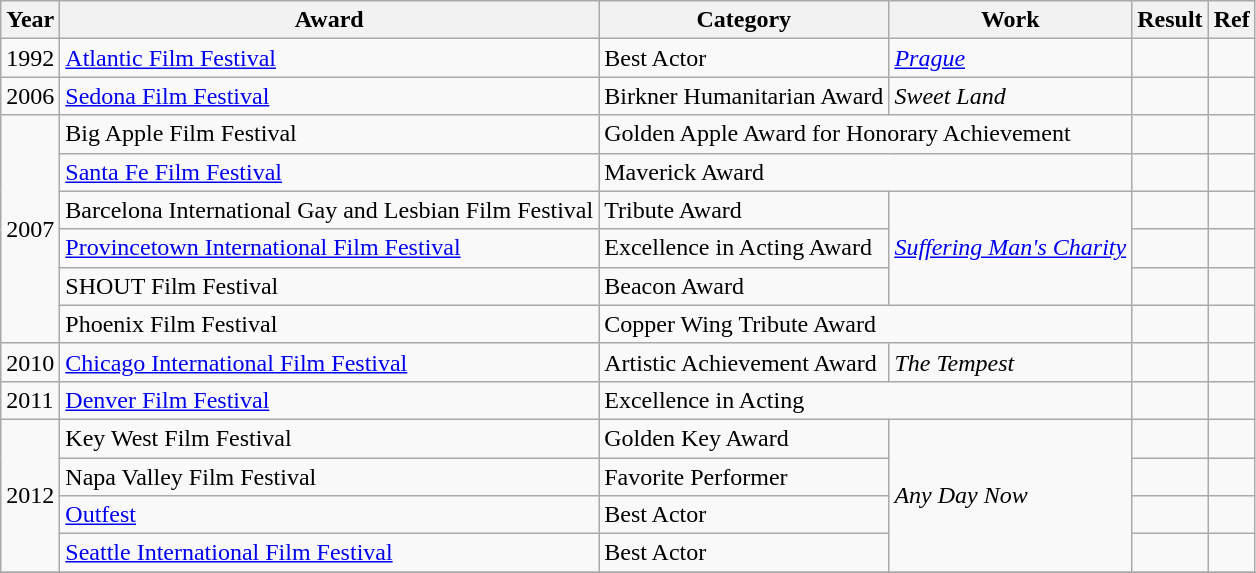<table class="wikitable plainrowheaders">
<tr>
<th>Year</th>
<th>Award</th>
<th>Category</th>
<th>Work</th>
<th>Result</th>
<th>Ref</th>
</tr>
<tr>
<td>1992</td>
<td><a href='#'>Atlantic Film Festival</a></td>
<td>Best Actor</td>
<td><em><a href='#'>Prague</a></em></td>
<td></td>
<td></td>
</tr>
<tr>
<td>2006</td>
<td><a href='#'>Sedona Film Festival</a></td>
<td>Birkner Humanitarian Award</td>
<td><em>Sweet Land</em></td>
<td></td>
<td></td>
</tr>
<tr>
<td rowspan="6">2007</td>
<td>Big Apple Film Festival</td>
<td colspan="2">Golden Apple Award for Honorary Achievement</td>
<td></td>
<td></td>
</tr>
<tr>
<td><a href='#'>Santa Fe Film Festival</a></td>
<td colspan="2">Maverick Award</td>
<td></td>
<td></td>
</tr>
<tr>
<td>Barcelona International Gay and Lesbian Film Festival</td>
<td>Tribute Award</td>
<td rowspan="3"><em><a href='#'>Suffering Man's Charity</a></em></td>
<td></td>
<td></td>
</tr>
<tr>
<td><a href='#'>Provincetown International Film Festival</a></td>
<td>Excellence in Acting Award</td>
<td></td>
<td></td>
</tr>
<tr>
<td>SHOUT Film Festival</td>
<td>Beacon Award</td>
<td></td>
<td></td>
</tr>
<tr>
<td>Phoenix Film Festival</td>
<td colspan="2">Copper Wing Tribute Award</td>
<td></td>
<td></td>
</tr>
<tr>
<td>2010</td>
<td><a href='#'>Chicago International Film Festival</a></td>
<td>Artistic Achievement Award</td>
<td><em>The Tempest</em></td>
<td></td>
<td></td>
</tr>
<tr>
<td>2011</td>
<td><a href='#'>Denver Film Festival</a></td>
<td colspan="2">Excellence in Acting</td>
<td></td>
<td></td>
</tr>
<tr>
<td rowspan="4">2012</td>
<td>Key West Film Festival</td>
<td>Golden Key Award</td>
<td rowspan="4"><em>Any Day Now</em></td>
<td></td>
<td></td>
</tr>
<tr>
<td>Napa Valley Film Festival</td>
<td>Favorite Performer</td>
<td></td>
<td></td>
</tr>
<tr>
<td><a href='#'>Outfest</a></td>
<td>Best Actor</td>
<td></td>
<td></td>
</tr>
<tr>
<td><a href='#'>Seattle International Film Festival</a></td>
<td>Best Actor</td>
<td></td>
<td></td>
</tr>
<tr>
</tr>
</table>
